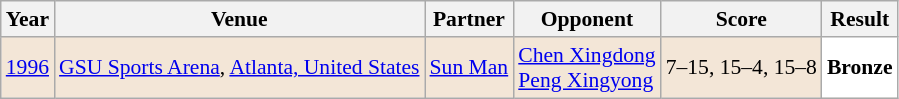<table class="sortable wikitable" style="font-size: 90%;">
<tr>
<th>Year</th>
<th>Venue</th>
<th>Partner</th>
<th>Opponent</th>
<th>Score</th>
<th>Result</th>
</tr>
<tr style="background:#F3E6D7">
<td align="center"><a href='#'>1996</a></td>
<td align="left"><a href='#'>GSU Sports Arena</a>, <a href='#'>Atlanta, United States</a></td>
<td align="left"> <a href='#'>Sun Man</a></td>
<td align="left"> <a href='#'>Chen Xingdong</a> <br>  <a href='#'>Peng Xingyong</a></td>
<td align="left">7–15, 15–4, 15–8</td>
<td style="text-align:left; background:white"> <strong>Bronze</strong></td>
</tr>
</table>
